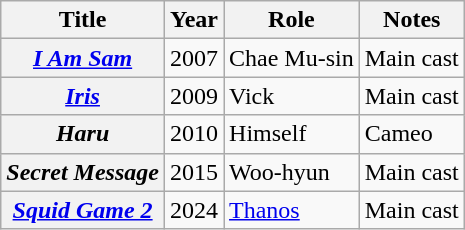<table class="wikitable plainrowheaders">
<tr>
<th>Title</th>
<th>Year</th>
<th>Role</th>
<th>Notes</th>
</tr>
<tr>
<th scope=row><em><a href='#'>I Am Sam</a></em></th>
<td>2007</td>
<td>Chae Mu-sin</td>
<td>Main cast</td>
</tr>
<tr>
<th scope=row><em><a href='#'>Iris</a></em></th>
<td>2009</td>
<td>Vick</td>
<td>Main cast</td>
</tr>
<tr>
<th scope=row><em>Haru</em></th>
<td>2010</td>
<td>Himself</td>
<td>Cameo</td>
</tr>
<tr>
<th scope=row><em>Secret Message</em></th>
<td>2015</td>
<td>Woo-hyun</td>
<td>Main cast</td>
</tr>
<tr>
<th scope=row><em><a href='#'>Squid Game 2</a></em></th>
<td>2024</td>
<td><a href='#'>Thanos</a></td>
<td>Main cast</td>
</tr>
</table>
